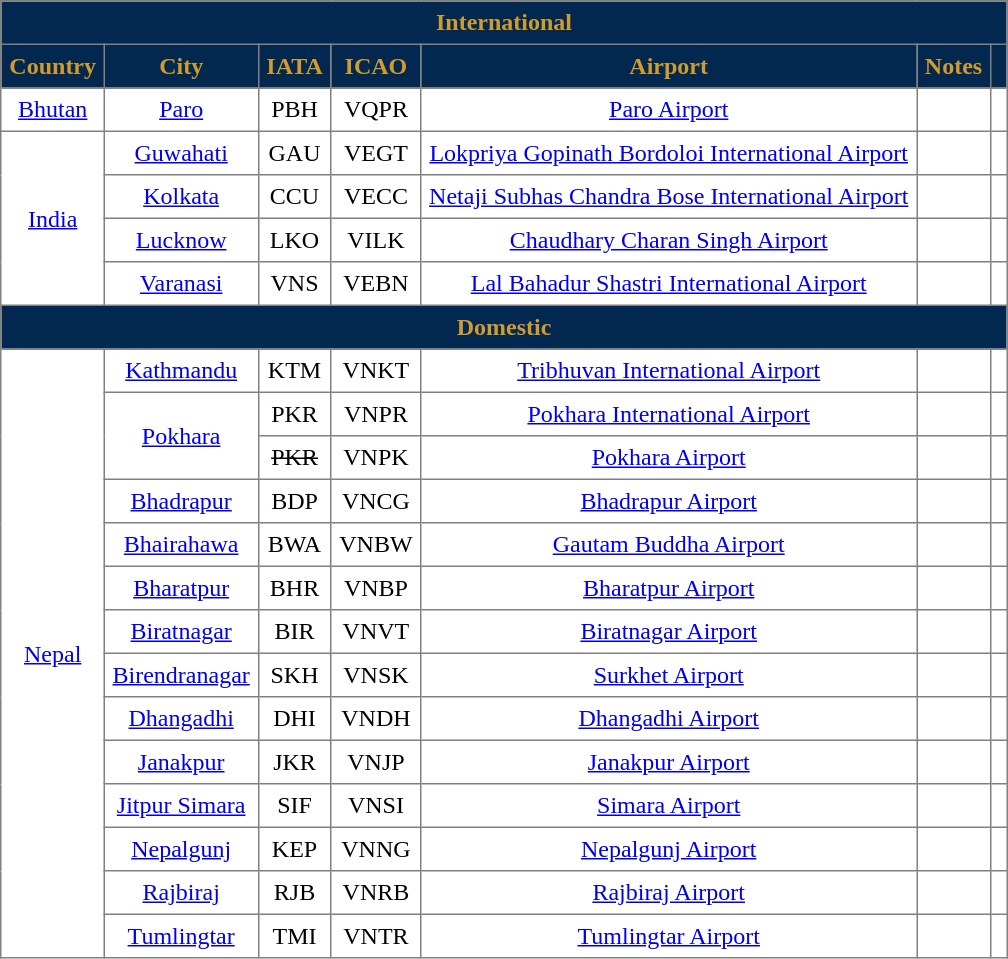<table class="toccolours" border="1" cellpadding="5" style="margin:1em auto; border-collapse:collapse;text-align:center">
<tr style="background:#02284F;color:#D19B2E;">
<th colspan="7" class="unsortable">International</th>
</tr>
<tr style="background:#02284F;color:#D19B2E;">
<th>Country</th>
<th>City</th>
<th>IATA</th>
<th>ICAO</th>
<th>Airport</th>
<th>Notes</th>
<th class="unsortable"></th>
</tr>
<tr>
<td><a href='#'>Bhutan</a></td>
<td><a href='#'>Paro</a></td>
<td>PBH</td>
<td>VQPR</td>
<td><a href='#'>Paro Airport</a></td>
<td></td>
<td></td>
</tr>
<tr>
<td rowspan=4><a href='#'>India</a></td>
<td><a href='#'>Guwahati</a></td>
<td>GAU</td>
<td>VEGT</td>
<td><a href='#'>Lokpriya Gopinath Bordoloi International Airport</a></td>
<td></td>
<td></td>
</tr>
<tr>
<td><a href='#'>Kolkata</a></td>
<td>CCU</td>
<td>VECC</td>
<td><a href='#'>Netaji Subhas Chandra Bose International Airport</a></td>
<td></td>
<td></td>
</tr>
<tr>
<td><a href='#'>Lucknow</a></td>
<td>LKO</td>
<td>VILK</td>
<td><a href='#'>Chaudhary Charan Singh Airport</a></td>
<td></td>
<td></td>
</tr>
<tr>
<td><a href='#'>Varanasi</a></td>
<td>VNS</td>
<td>VEBN</td>
<td><a href='#'>Lal Bahadur Shastri International Airport</a></td>
<td></td>
<td></td>
</tr>
<tr style="background:#02284F;color:#D19B2E;">
<th colspan="7" class="unsortable">Domestic</th>
</tr>
<tr>
<td rowspan="14"><a href='#'>Nepal</a></td>
<td><a href='#'>Kathmandu</a></td>
<td>KTM</td>
<td>VNKT</td>
<td><a href='#'>Tribhuvan International Airport</a></td>
<td></td>
<td></td>
</tr>
<tr>
<td rowspan="2"><a href='#'>Pokhara</a></td>
<td>PKR</td>
<td>VNPR</td>
<td><a href='#'>Pokhara International Airport</a></td>
<td></td>
<td></td>
</tr>
<tr>
<td><s>PKR</s></td>
<td>VNPK</td>
<td><a href='#'>Pokhara Airport</a></td>
<td></td>
<td></td>
</tr>
<tr>
<td><a href='#'>Bhadrapur</a></td>
<td>BDP</td>
<td>VNCG</td>
<td><a href='#'>Bhadrapur Airport</a></td>
<td></td>
<td></td>
</tr>
<tr>
<td><a href='#'>Bhairahawa</a></td>
<td>BWA</td>
<td>VNBW</td>
<td><a href='#'>Gautam Buddha Airport</a></td>
<td></td>
<td></td>
</tr>
<tr>
<td><a href='#'>Bharatpur</a></td>
<td>BHR</td>
<td>VNBP</td>
<td><a href='#'>Bharatpur Airport</a></td>
<td></td>
<td></td>
</tr>
<tr>
<td><a href='#'>Biratnagar</a></td>
<td>BIR</td>
<td>VNVT</td>
<td><a href='#'>Biratnagar Airport</a></td>
<td></td>
<td></td>
</tr>
<tr>
<td><a href='#'>Birendranagar</a></td>
<td>SKH</td>
<td>VNSK</td>
<td><a href='#'>Surkhet Airport</a></td>
<td></td>
<td></td>
</tr>
<tr>
<td><a href='#'>Dhangadhi</a></td>
<td>DHI</td>
<td>VNDH</td>
<td><a href='#'>Dhangadhi Airport</a></td>
<td></td>
<td></td>
</tr>
<tr>
<td><a href='#'>Janakpur</a></td>
<td>JKR</td>
<td>VNJP</td>
<td><a href='#'>Janakpur Airport</a></td>
<td></td>
<td></td>
</tr>
<tr>
<td><a href='#'>Jitpur Simara</a></td>
<td>SIF</td>
<td>VNSI</td>
<td><a href='#'>Simara Airport</a></td>
<td></td>
<td></td>
</tr>
<tr>
<td><a href='#'>Nepalgunj</a></td>
<td>KEP</td>
<td>VNNG</td>
<td><a href='#'>Nepalgunj Airport</a></td>
<td></td>
<td></td>
</tr>
<tr>
<td><a href='#'>Rajbiraj</a></td>
<td>RJB</td>
<td>VNRB</td>
<td><a href='#'>Rajbiraj Airport</a></td>
<td></td>
<td></td>
</tr>
<tr>
<td><a href='#'>Tumlingtar</a></td>
<td>TMI</td>
<td>VNTR</td>
<td><a href='#'>Tumlingtar Airport</a></td>
<td></td>
<td></td>
</tr>
</table>
